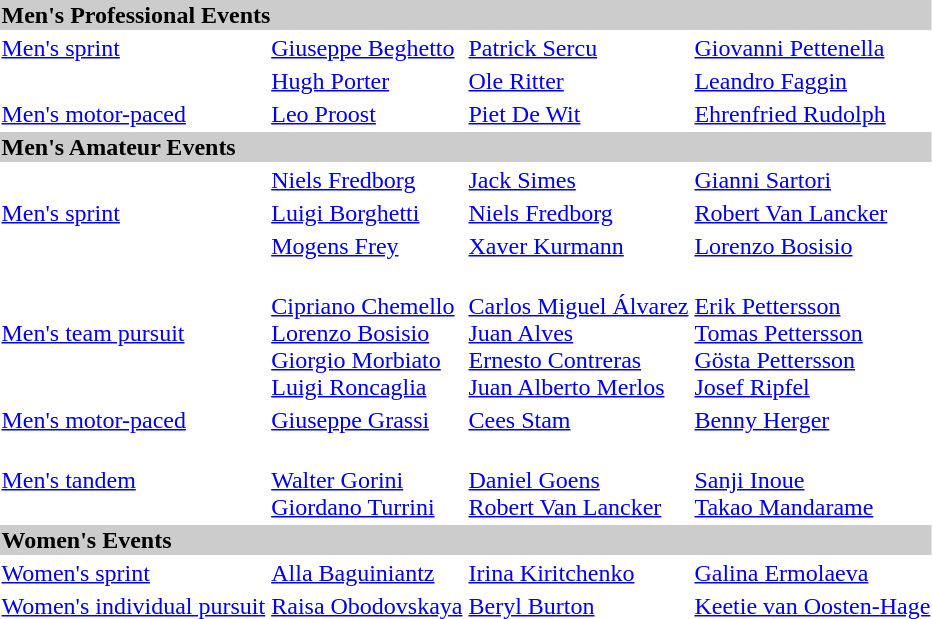<table>
<tr bgcolor="#cccccc">
<td colspan=7><strong>Men's Professional Events</strong></td>
</tr>
<tr>
<td><a href='#'>Men's sprint</a> <br></td>
<td><a href='#'>Giuseppe Beghetto</a><br></td>
<td><a href='#'>Patrick Sercu</a><br></td>
<td><a href='#'>Giovanni Pettenella </a><br></td>
</tr>
<tr>
<td><br></td>
<td><a href='#'>Hugh Porter</a><br></td>
<td><a href='#'>Ole Ritter</a><br></td>
<td><a href='#'>Leandro Faggin</a><br></td>
</tr>
<tr>
<td><a href='#'>Men's motor-paced</a><br></td>
<td><a href='#'>Leo Proost</a><br></td>
<td><a href='#'>Piet De Wit</a><br></td>
<td><a href='#'>Ehrenfried Rudolph</a><br></td>
</tr>
<tr bgcolor="#cccccc">
<td colspan=7><strong>Men's Amateur Events</strong></td>
</tr>
<tr>
<td><br></td>
<td><a href='#'>Niels Fredborg</a><br></td>
<td><a href='#'>Jack Simes</a><br></td>
<td><a href='#'>Gianni Sartori</a> <br></td>
</tr>
<tr>
<td><a href='#'>Men's sprint</a> <br></td>
<td><a href='#'>Luigi Borghetti</a> <br></td>
<td><a href='#'>Niels Fredborg</a><br></td>
<td><a href='#'>Robert Van Lancker</a><br></td>
</tr>
<tr>
<td><br></td>
<td><a href='#'>Mogens Frey</a><br></td>
<td><a href='#'>Xaver Kurmann</a><br></td>
<td><a href='#'>Lorenzo Bosisio</a><br></td>
</tr>
<tr>
<td><a href='#'>Men's team pursuit</a><br></td>
<td> <br> <a href='#'>Cipriano Chemello</a><br> <a href='#'>Lorenzo Bosisio</a><br> <a href='#'>Giorgio Morbiato</a><br> <a href='#'>Luigi Roncaglia</a></td>
<td> <br> <a href='#'>Carlos Miguel Álvarez</a><br> <a href='#'>Juan Alves</a><br> <a href='#'>Ernesto Contreras</a><br> <a href='#'>Juan Alberto Merlos</a></td>
<td> <br> <a href='#'>Erik Pettersson</a><br> <a href='#'>Tomas Pettersson</a><br> <a href='#'>Gösta Pettersson</a><br> <a href='#'>Josef Ripfel</a></td>
</tr>
<tr>
<td><a href='#'>Men's motor-paced</a><br></td>
<td><a href='#'>Giuseppe Grassi</a><br></td>
<td><a href='#'>Cees Stam</a><br></td>
<td><a href='#'>Benny Herger</a><br></td>
</tr>
<tr>
<td><a href='#'>Men's tandem</a><br></td>
<td> <br><a href='#'>Walter Gorini</a><br> <a href='#'>Giordano Turrini</a></td>
<td> <br><a href='#'>Daniel Goens</a><br><a href='#'>Robert Van Lancker</a></td>
<td> <br><a href='#'>Sanji Inoue</a><br> <a href='#'>Takao Mandarame</a></td>
</tr>
<tr bgcolor="#cccccc">
<td colspan=7><strong>Women's Events</strong></td>
</tr>
<tr>
<td><a href='#'>Women's sprint</a><br></td>
<td><a href='#'>Alla Baguiniantz</a><br></td>
<td><a href='#'>Irina Kiritchenko</a><br></td>
<td><a href='#'>Galina Ermolaeva</a><br></td>
</tr>
<tr>
<td><a href='#'>Women's individual pursuit</a><br></td>
<td><a href='#'>Raisa Obodovskaya</a><br></td>
<td><a href='#'>Beryl Burton</a><br></td>
<td><a href='#'>Keetie van Oosten-Hage</a><br></td>
</tr>
</table>
